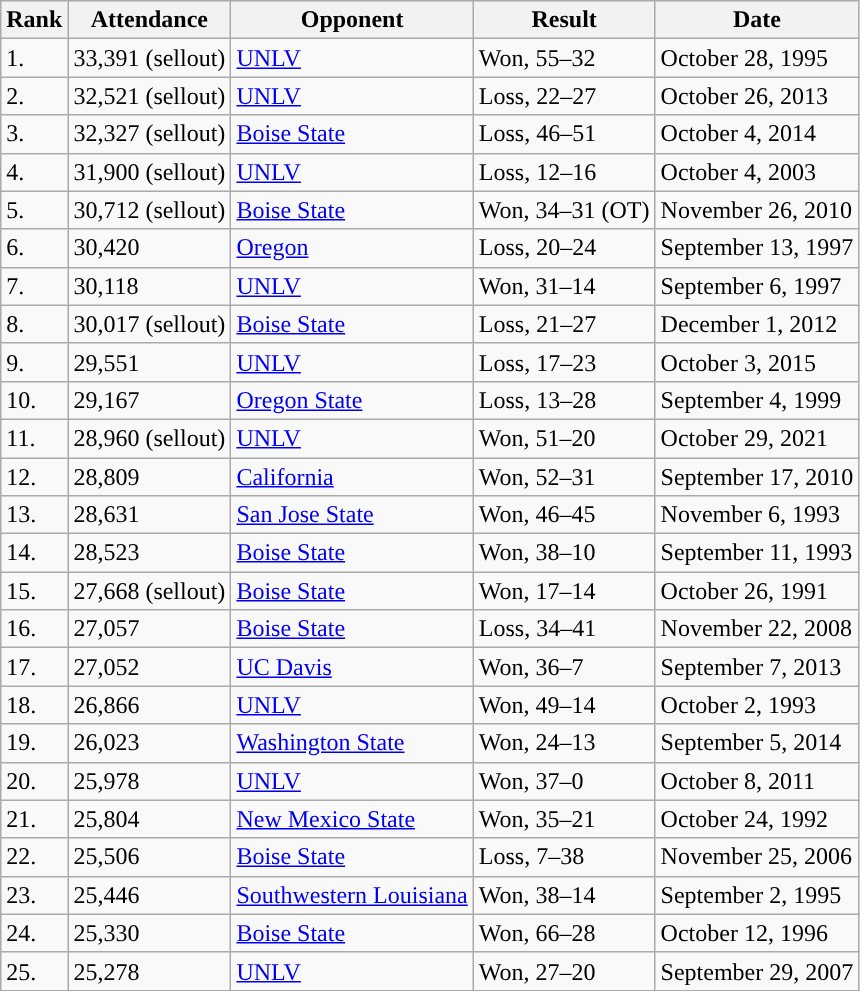<table class="wikitable sortable">
<tr>
<th>Rank</th>
<th>Attendance</th>
<th>Opponent</th>
<th>Result</th>
<th>Date</th>
</tr>
<tr>
<td>1.</td>
<td>33,391 (sellout)</td>
<td><a href='#'>UNLV</a></td>
<td>Won, 55–32</td>
<td>October 28, 1995</td>
</tr>
<tr>
<td>2.</td>
<td>32,521 (sellout)</td>
<td><a href='#'>UNLV</a></td>
<td>Loss, 22–27</td>
<td>October 26, 2013</td>
</tr>
<tr>
<td>3.</td>
<td>32,327 (sellout)</td>
<td><a href='#'>Boise State</a></td>
<td>Loss, 46–51</td>
<td>October 4, 2014</td>
</tr>
<tr>
<td>4.</td>
<td>31,900 (sellout)</td>
<td><a href='#'>UNLV</a></td>
<td>Loss, 12–16</td>
<td>October 4, 2003</td>
</tr>
<tr>
<td>5.</td>
<td>30,712 (sellout)</td>
<td><a href='#'>Boise State</a></td>
<td>Won, 34–31 (OT)</td>
<td>November 26, 2010</td>
</tr>
<tr>
<td>6.</td>
<td>30,420</td>
<td><a href='#'>Oregon</a></td>
<td>Loss, 20–24</td>
<td>September 13, 1997</td>
</tr>
<tr>
<td>7.</td>
<td>30,118</td>
<td><a href='#'>UNLV</a></td>
<td>Won, 31–14</td>
<td>September 6, 1997</td>
</tr>
<tr>
<td>8.</td>
<td>30,017 (sellout)</td>
<td><a href='#'>Boise State</a></td>
<td>Loss, 21–27</td>
<td>December 1, 2012</td>
</tr>
<tr>
<td>9.</td>
<td>29,551</td>
<td><a href='#'>UNLV</a></td>
<td>Loss, 17–23</td>
<td>October 3, 2015</td>
</tr>
<tr>
<td>10.</td>
<td>29,167</td>
<td><a href='#'>Oregon State</a></td>
<td>Loss, 13–28</td>
<td>September 4, 1999</td>
</tr>
<tr>
<td>11.</td>
<td>28,960 (sellout)</td>
<td><a href='#'>UNLV</a></td>
<td>Won, 51–20</td>
<td>October 29, 2021</td>
</tr>
<tr>
<td>12.</td>
<td>28,809</td>
<td><a href='#'>California</a></td>
<td>Won, 52–31</td>
<td>September 17, 2010</td>
</tr>
<tr>
<td>13.</td>
<td>28,631</td>
<td><a href='#'>San Jose State</a></td>
<td>Won, 46–45</td>
<td>November 6, 1993</td>
</tr>
<tr>
<td>14.</td>
<td>28,523</td>
<td><a href='#'>Boise State</a></td>
<td>Won, 38–10</td>
<td>September 11, 1993</td>
</tr>
<tr>
<td>15.</td>
<td>27,668 (sellout)</td>
<td><a href='#'>Boise State</a></td>
<td>Won, 17–14</td>
<td>October 26, 1991</td>
</tr>
<tr>
<td>16.</td>
<td>27,057</td>
<td><a href='#'>Boise State</a></td>
<td>Loss, 34–41</td>
<td>November 22, 2008</td>
</tr>
<tr>
<td>17.</td>
<td>27,052</td>
<td><a href='#'>UC Davis</a></td>
<td>Won, 36–7</td>
<td>September 7, 2013</td>
</tr>
<tr>
<td>18.</td>
<td>26,866</td>
<td><a href='#'>UNLV</a></td>
<td>Won, 49–14</td>
<td>October 2, 1993</td>
</tr>
<tr>
<td>19.</td>
<td>26,023</td>
<td><a href='#'>Washington State</a></td>
<td>Won, 24–13</td>
<td>September 5, 2014</td>
</tr>
<tr>
<td>20.</td>
<td>25,978</td>
<td><a href='#'>UNLV</a></td>
<td>Won, 37–0</td>
<td>October 8, 2011</td>
</tr>
<tr>
<td>21.</td>
<td>25,804</td>
<td><a href='#'>New Mexico State</a></td>
<td>Won, 35–21</td>
<td>October 24, 1992</td>
</tr>
<tr>
<td>22.</td>
<td>25,506</td>
<td><a href='#'>Boise State</a></td>
<td>Loss, 7–38</td>
<td>November 25, 2006</td>
</tr>
<tr>
<td>23.</td>
<td>25,446</td>
<td><a href='#'>Southwestern Louisiana</a></td>
<td>Won, 38–14</td>
<td>September 2, 1995</td>
</tr>
<tr>
<td>24.</td>
<td>25,330</td>
<td><a href='#'>Boise State</a></td>
<td>Won, 66–28</td>
<td>October 12, 1996</td>
</tr>
<tr>
<td>25.</td>
<td>25,278</td>
<td><a href='#'>UNLV</a></td>
<td>Won, 27–20</td>
<td>September 29, 2007</td>
</tr>
</table>
